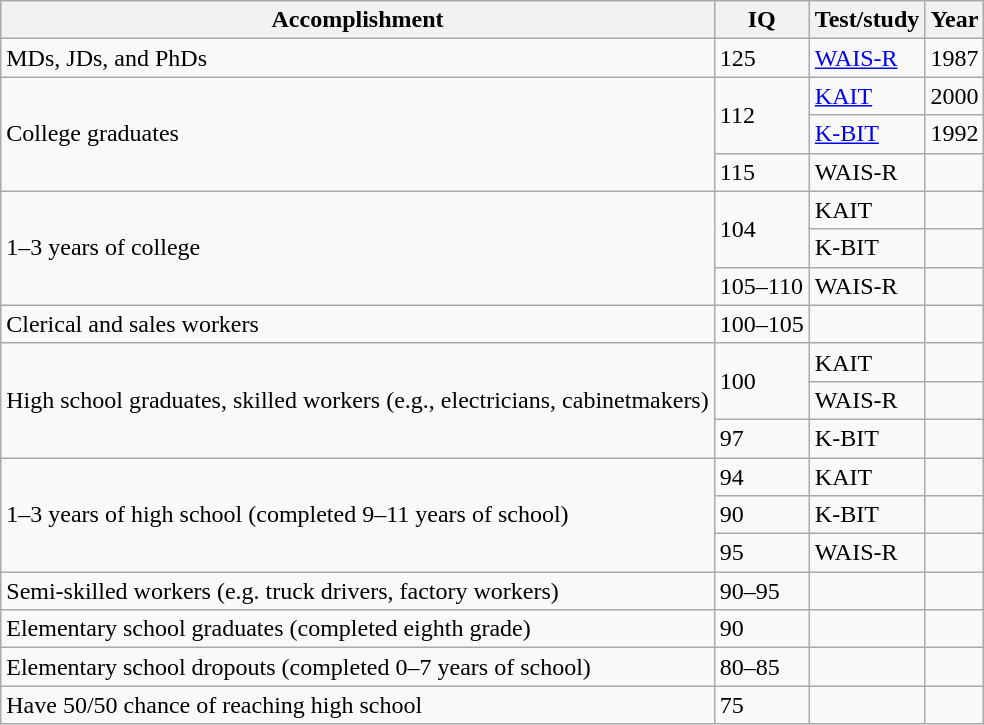<table class=wikitable>
<tr>
<th>Accomplishment</th>
<th>IQ</th>
<th>Test/study</th>
<th>Year</th>
</tr>
<tr>
<td>MDs, JDs, and PhDs</td>
<td>125</td>
<td><a href='#'>WAIS-R</a></td>
<td>1987</td>
</tr>
<tr>
<td rowspan=3>College graduates</td>
<td rowspan=2>112</td>
<td><a href='#'>KAIT</a></td>
<td>2000</td>
</tr>
<tr>
<td><a href='#'>K-BIT</a></td>
<td>1992</td>
</tr>
<tr>
<td>115</td>
<td>WAIS-R</td>
<td></td>
</tr>
<tr>
<td rowspan=3>1–3 years of college</td>
<td rowspan=2>104</td>
<td>KAIT</td>
<td></td>
</tr>
<tr>
<td>K-BIT</td>
<td></td>
</tr>
<tr>
<td>105–110</td>
<td>WAIS-R</td>
<td></td>
</tr>
<tr>
<td>Clerical and sales workers</td>
<td>100–105</td>
<td></td>
<td></td>
</tr>
<tr>
<td rowspan=3>High school graduates, skilled workers (e.g., electricians, cabinetmakers)</td>
<td rowspan=2>100</td>
<td>KAIT</td>
<td></td>
</tr>
<tr>
<td>WAIS-R</td>
<td></td>
</tr>
<tr>
<td>97</td>
<td>K-BIT</td>
<td></td>
</tr>
<tr>
<td rowspan=3>1–3 years of high school (completed 9–11 years of school)</td>
<td>94</td>
<td>KAIT</td>
<td></td>
</tr>
<tr>
<td>90</td>
<td>K-BIT</td>
<td></td>
</tr>
<tr>
<td>95</td>
<td>WAIS-R</td>
<td></td>
</tr>
<tr>
<td>Semi-skilled workers (e.g. truck drivers, factory workers)</td>
<td>90–95</td>
<td></td>
<td></td>
</tr>
<tr>
<td>Elementary school graduates (completed eighth grade)</td>
<td>90</td>
<td></td>
<td></td>
</tr>
<tr>
<td>Elementary school dropouts (completed 0–7 years of school)</td>
<td>80–85</td>
<td></td>
<td></td>
</tr>
<tr>
<td>Have 50/50 chance of reaching high school</td>
<td>75</td>
<td></td>
<td></td>
</tr>
</table>
